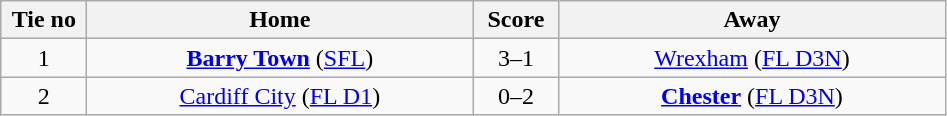<table class="wikitable" style="text-align:center">
<tr>
<th width=50>Tie no</th>
<th width=250>Home</th>
<th width=50>Score</th>
<th width=250>Away</th>
</tr>
<tr>
<td>1</td>
<td><strong><a href='#'>Barry Town</a></strong> (<a href='#'>SFL</a>)</td>
<td>3–1</td>
<td><a href='#'>Wrexham</a> (<a href='#'>FL D3N</a>)</td>
</tr>
<tr>
<td>2</td>
<td><a href='#'>Cardiff City</a> (<a href='#'>FL D1</a>)</td>
<td>0–2</td>
<td><strong><a href='#'>Chester</a></strong> (<a href='#'>FL D3N</a>)</td>
</tr>
</table>
